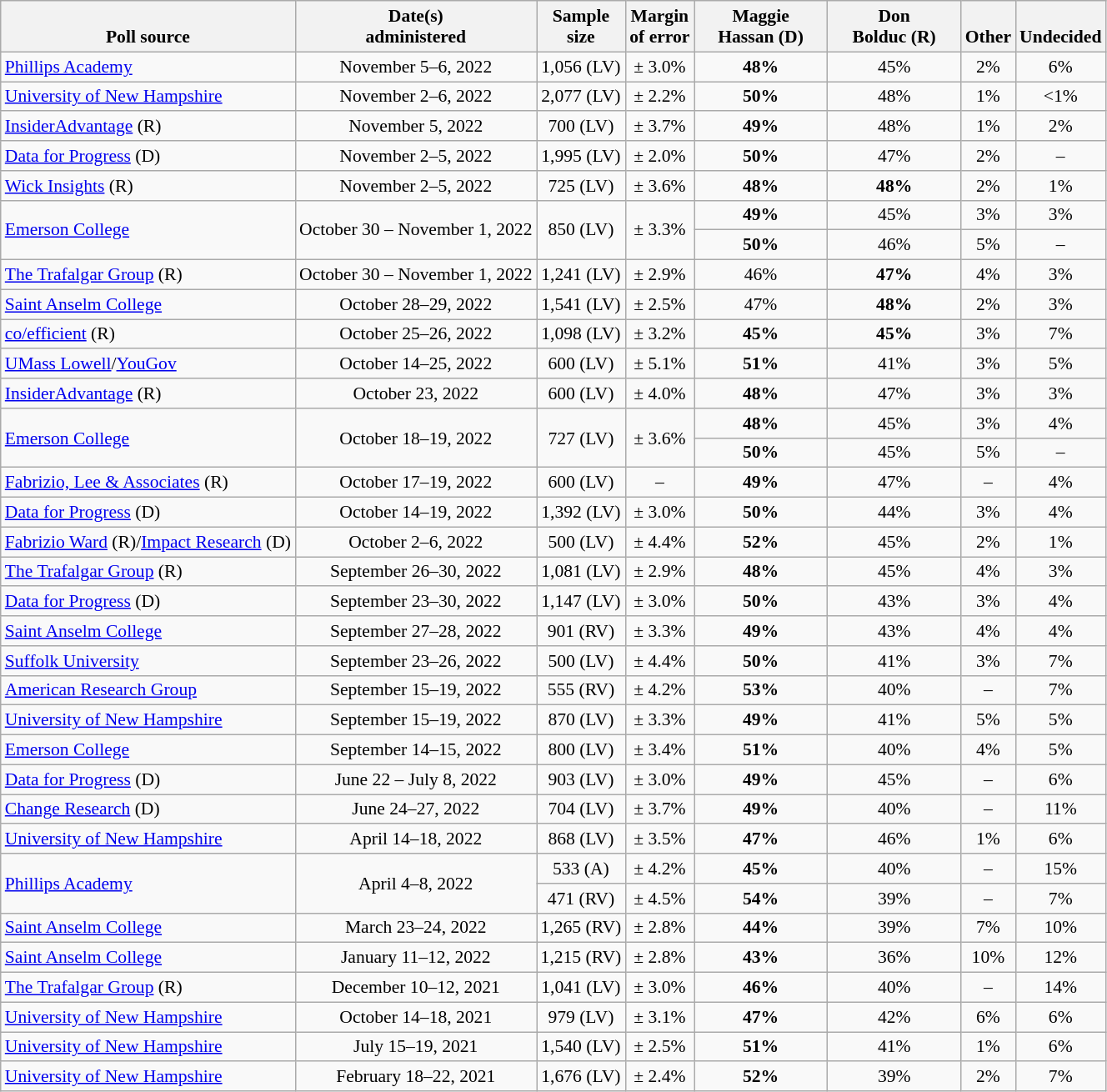<table class="wikitable" style="font-size:90%;text-align:center;">
<tr valign=bottom>
<th>Poll source</th>
<th>Date(s)<br>administered</th>
<th>Sample<br>size</th>
<th>Margin<br>of error</th>
<th style="width:100px;">Maggie<br>Hassan (D)</th>
<th style="width:100px;">Don<br>Bolduc (R)</th>
<th>Other</th>
<th>Undecided</th>
</tr>
<tr>
<td style="text-align:left;"><a href='#'>Phillips Academy</a></td>
<td>November 5–6, 2022</td>
<td>1,056 (LV)</td>
<td>± 3.0%</td>
<td><strong>48%</strong></td>
<td>45%</td>
<td>2%</td>
<td>6%</td>
</tr>
<tr>
<td style="text-align:left;"><a href='#'>University of New Hampshire</a></td>
<td>November 2–6, 2022</td>
<td>2,077 (LV)</td>
<td>± 2.2%</td>
<td><strong>50%</strong></td>
<td>48%</td>
<td>1%</td>
<td><1%</td>
</tr>
<tr>
<td style="text-align:left;"><a href='#'>InsiderAdvantage</a> (R)</td>
<td>November 5, 2022</td>
<td>700 (LV)</td>
<td>± 3.7%</td>
<td><strong>49%</strong></td>
<td>48%</td>
<td>1%</td>
<td>2%</td>
</tr>
<tr>
<td style="text-align:left;"><a href='#'>Data for Progress</a> (D)</td>
<td>November 2–5, 2022</td>
<td>1,995 (LV)</td>
<td>± 2.0%</td>
<td><strong>50%</strong></td>
<td>47%</td>
<td>2%</td>
<td>–</td>
</tr>
<tr>
<td style="text-align:left;"><a href='#'>Wick Insights</a> (R)</td>
<td>November 2–5, 2022</td>
<td>725 (LV)</td>
<td>± 3.6%</td>
<td><strong>48%</strong></td>
<td><strong>48%</strong></td>
<td>2%</td>
<td>1%</td>
</tr>
<tr>
<td style="text-align:left;" rowspan="2"><a href='#'>Emerson College</a></td>
<td rowspan="2">October 30 – November 1, 2022</td>
<td rowspan="2">850 (LV)</td>
<td rowspan="2">± 3.3%</td>
<td><strong>49%</strong></td>
<td>45%</td>
<td>3%</td>
<td>3%</td>
</tr>
<tr>
<td><strong>50%</strong></td>
<td>46%</td>
<td>5%</td>
<td>–</td>
</tr>
<tr>
<td style="text-align:left;"><a href='#'>The Trafalgar Group</a> (R)</td>
<td>October 30 – November 1, 2022</td>
<td>1,241 (LV)</td>
<td>± 2.9%</td>
<td>46%</td>
<td><strong>47%</strong></td>
<td>4%</td>
<td>3%</td>
</tr>
<tr>
<td style="text-align:left;"><a href='#'>Saint Anselm College</a></td>
<td>October 28–29, 2022</td>
<td>1,541 (LV)</td>
<td>± 2.5%</td>
<td>47%</td>
<td><strong>48%</strong></td>
<td>2%</td>
<td>3%</td>
</tr>
<tr>
<td style="text-align:left;"><a href='#'>co/efficient</a> (R)</td>
<td>October 25–26, 2022</td>
<td>1,098 (LV)</td>
<td>± 3.2%</td>
<td><strong>45%</strong></td>
<td><strong>45%</strong></td>
<td>3%</td>
<td>7%</td>
</tr>
<tr>
<td style="text-align:left;"><a href='#'>UMass Lowell</a>/<a href='#'>YouGov</a></td>
<td>October 14–25, 2022</td>
<td>600 (LV)</td>
<td>± 5.1%</td>
<td><strong>51%</strong></td>
<td>41%</td>
<td>3%</td>
<td>5%</td>
</tr>
<tr>
<td style="text-align:left;"><a href='#'>InsiderAdvantage</a> (R)</td>
<td>October 23, 2022</td>
<td>600 (LV)</td>
<td>± 4.0%</td>
<td><strong>48%</strong></td>
<td>47%</td>
<td>3%</td>
<td>3%</td>
</tr>
<tr>
<td style="text-align:left;" rowspan="2"><a href='#'>Emerson College</a></td>
<td rowspan="2">October 18–19, 2022</td>
<td rowspan="2">727 (LV)</td>
<td rowspan="2">± 3.6%</td>
<td><strong>48%</strong></td>
<td>45%</td>
<td>3%</td>
<td>4%</td>
</tr>
<tr>
<td><strong>50%</strong></td>
<td>45%</td>
<td>5%</td>
<td>–</td>
</tr>
<tr>
<td style="text-align:left;"><a href='#'>Fabrizio, Lee & Associates</a> (R)</td>
<td>October 17–19, 2022</td>
<td>600 (LV)</td>
<td>–</td>
<td><strong>49%</strong></td>
<td>47%</td>
<td>–</td>
<td>4%</td>
</tr>
<tr>
<td style="text-align:left;"><a href='#'>Data for Progress</a> (D)</td>
<td>October 14–19, 2022</td>
<td>1,392 (LV)</td>
<td>± 3.0%</td>
<td><strong>50%</strong></td>
<td>44%</td>
<td>3%</td>
<td>4%</td>
</tr>
<tr>
<td style="text-align:left;"><a href='#'>Fabrizio Ward</a> (R)/<a href='#'>Impact Research</a> (D)</td>
<td>October 2–6, 2022</td>
<td>500 (LV)</td>
<td>± 4.4%</td>
<td><strong>52%</strong></td>
<td>45%</td>
<td>2%</td>
<td>1%</td>
</tr>
<tr>
<td style="text-align:left;"><a href='#'>The Trafalgar Group</a> (R)</td>
<td>September 26–30, 2022</td>
<td>1,081 (LV)</td>
<td>± 2.9%</td>
<td><strong>48%</strong></td>
<td>45%</td>
<td>4%</td>
<td>3%</td>
</tr>
<tr>
<td style="text-align:left;"><a href='#'>Data for Progress</a> (D)</td>
<td>September 23–30, 2022</td>
<td>1,147 (LV)</td>
<td>± 3.0%</td>
<td><strong>50%</strong></td>
<td>43%</td>
<td>3%</td>
<td>4%</td>
</tr>
<tr>
<td style="text-align:left;"><a href='#'>Saint Anselm College</a></td>
<td>September 27–28, 2022</td>
<td>901 (RV)</td>
<td>± 3.3%</td>
<td><strong>49%</strong></td>
<td>43%</td>
<td>4%</td>
<td>4%</td>
</tr>
<tr>
<td style="text-align:left;"><a href='#'>Suffolk University</a></td>
<td>September 23–26, 2022</td>
<td>500 (LV)</td>
<td>± 4.4%</td>
<td><strong>50%</strong></td>
<td>41%</td>
<td>3%</td>
<td>7%</td>
</tr>
<tr>
<td style="text-align:left;"><a href='#'>American Research Group</a></td>
<td>September 15–19, 2022</td>
<td>555 (RV)</td>
<td>± 4.2%</td>
<td><strong>53%</strong></td>
<td>40%</td>
<td>–</td>
<td>7%</td>
</tr>
<tr>
<td style="text-align:left;"><a href='#'>University of New Hampshire</a></td>
<td>September 15–19, 2022</td>
<td>870 (LV)</td>
<td>± 3.3%</td>
<td><strong>49%</strong></td>
<td>41%</td>
<td>5%</td>
<td>5%</td>
</tr>
<tr>
<td style="text-align:left;"><a href='#'>Emerson College</a></td>
<td>September 14–15, 2022</td>
<td>800 (LV)</td>
<td>± 3.4%</td>
<td><strong>51%</strong></td>
<td>40%</td>
<td>4%</td>
<td>5%</td>
</tr>
<tr>
<td style="text-align:left;"><a href='#'>Data for Progress</a> (D)</td>
<td>June 22 – July 8, 2022</td>
<td>903 (LV)</td>
<td>± 3.0%</td>
<td><strong>49%</strong></td>
<td>45%</td>
<td>–</td>
<td>6%</td>
</tr>
<tr>
<td style="text-align:left;"><a href='#'>Change Research</a> (D)</td>
<td>June 24–27, 2022</td>
<td>704 (LV)</td>
<td>± 3.7%</td>
<td><strong>49%</strong></td>
<td>40%</td>
<td>–</td>
<td>11%</td>
</tr>
<tr>
<td style="text-align:left;"><a href='#'>University of New Hampshire</a></td>
<td>April 14–18, 2022</td>
<td>868 (LV)</td>
<td>± 3.5%</td>
<td><strong>47%</strong></td>
<td>46%</td>
<td>1%</td>
<td>6%</td>
</tr>
<tr>
<td style="text-align:left;" rowspan="2"><a href='#'>Phillips Academy</a></td>
<td rowspan="2">April 4–8, 2022</td>
<td>533 (A)</td>
<td>± 4.2%</td>
<td><strong>45%</strong></td>
<td>40%</td>
<td>–</td>
<td>15%</td>
</tr>
<tr>
<td>471 (RV)</td>
<td>± 4.5%</td>
<td><strong>54%</strong></td>
<td>39%</td>
<td>–</td>
<td>7%</td>
</tr>
<tr>
<td style="text-align:left;"><a href='#'>Saint Anselm College</a></td>
<td>March 23–24, 2022</td>
<td>1,265 (RV)</td>
<td>± 2.8%</td>
<td><strong>44%</strong></td>
<td>39%</td>
<td>7%</td>
<td>10%</td>
</tr>
<tr>
<td style="text-align:left;"><a href='#'>Saint Anselm College</a></td>
<td>January 11–12, 2022</td>
<td>1,215 (RV)</td>
<td>± 2.8%</td>
<td><strong>43%</strong></td>
<td>36%</td>
<td>10%</td>
<td>12%</td>
</tr>
<tr>
<td style="text-align:left;"><a href='#'>The Trafalgar Group</a> (R)</td>
<td>December 10–12, 2021</td>
<td>1,041 (LV)</td>
<td>± 3.0%</td>
<td><strong>46%</strong></td>
<td>40%</td>
<td>–</td>
<td>14%</td>
</tr>
<tr>
<td style="text-align:left;"><a href='#'>University of New Hampshire</a></td>
<td>October 14–18, 2021</td>
<td>979 (LV)</td>
<td>± 3.1%</td>
<td><strong>47%</strong></td>
<td>42%</td>
<td>6%</td>
<td>6%</td>
</tr>
<tr>
<td style="text-align:left;"><a href='#'>University of New Hampshire</a></td>
<td>July 15–19, 2021</td>
<td>1,540 (LV)</td>
<td>± 2.5%</td>
<td><strong>51%</strong></td>
<td>41%</td>
<td>1%</td>
<td>6%</td>
</tr>
<tr>
<td style="text-align:left;"><a href='#'>University of New Hampshire</a></td>
<td>February 18–22, 2021</td>
<td>1,676 (LV)</td>
<td>± 2.4%</td>
<td><strong>52%</strong></td>
<td>39%</td>
<td>2%</td>
<td>7%</td>
</tr>
</table>
